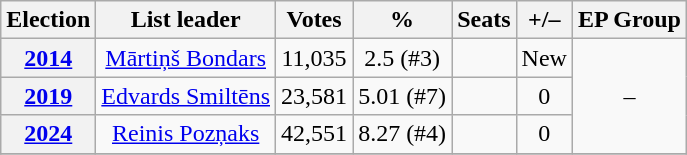<table class=wikitable style=text-align:center>
<tr>
<th>Election</th>
<th>List leader</th>
<th>Votes</th>
<th>%</th>
<th>Seats</th>
<th>+/–</th>
<th>EP Group</th>
</tr>
<tr>
<th><a href='#'>2014</a></th>
<td><a href='#'>Mārtiņš Bondars</a></td>
<td>11,035</td>
<td>2.5 (#3)</td>
<td></td>
<td>New</td>
<td rowspan=3>–</td>
</tr>
<tr>
<th><a href='#'>2019</a></th>
<td><a href='#'>Edvards Smiltēns</a></td>
<td>23,581</td>
<td>5.01 (#7)</td>
<td></td>
<td> 0</td>
</tr>
<tr>
<th><a href='#'>2024</a></th>
<td><a href='#'>Reinis Pozņaks</a></td>
<td>42,551</td>
<td>8.27 (#4)</td>
<td></td>
<td> 0</td>
</tr>
<tr>
</tr>
</table>
